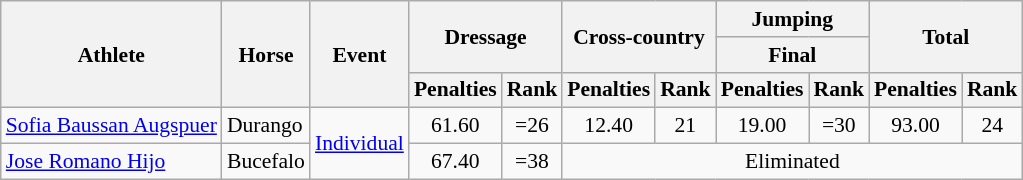<table class=wikitable style="font-size:90%">
<tr>
<th rowspan="3">Athlete</th>
<th rowspan="3">Horse</th>
<th rowspan="3">Event</th>
<th colspan="2" rowspan="2">Dressage</th>
<th colspan="2" rowspan="2">Cross-country</th>
<th colspan="2">Jumping</th>
<th colspan="2" rowspan="2">Total</th>
</tr>
<tr>
<th colspan="2">Final</th>
</tr>
<tr>
<th>Penalties</th>
<th>Rank</th>
<th>Penalties</th>
<th>Rank</th>
<th>Penalties</th>
<th>Rank</th>
<th>Penalties</th>
<th>Rank</th>
</tr>
<tr align=center>
<td align=left><a href='#'>Sofia Baussan Augspuer</a></td>
<td align=left>Durango</td>
<td align=left rowspan=2><a href='#'>Individual</a></td>
<td>61.60</td>
<td>=26</td>
<td>12.40</td>
<td>21</td>
<td>19.00</td>
<td>=30</td>
<td>93.00</td>
<td>24</td>
</tr>
<tr align=center>
<td align=left><a href='#'>Jose Romano Hijo</a></td>
<td align=left>Bucefalo</td>
<td>67.40</td>
<td>=38</td>
<td colspan=6>Eliminated</td>
</tr>
</table>
